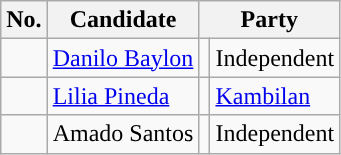<table class="wikitable sortable" style="text-align:left;">
<tr>
<th>No.</th>
<th>Candidate</th>
<th colspan="2">Party</th>
</tr>
<tr>
<td></td>
<td><a href='#'>Danilo Baylon</a></td>
<td></td>
<td>Independent</td>
</tr>
<tr>
<td></td>
<td><a href='#'>Lilia Pineda</a></td>
<td></td>
<td><a href='#'>Kambilan</a></td>
</tr>
<tr>
<td></td>
<td>Amado Santos</td>
<td></td>
<td>Independent</td>
</tr>
</table>
